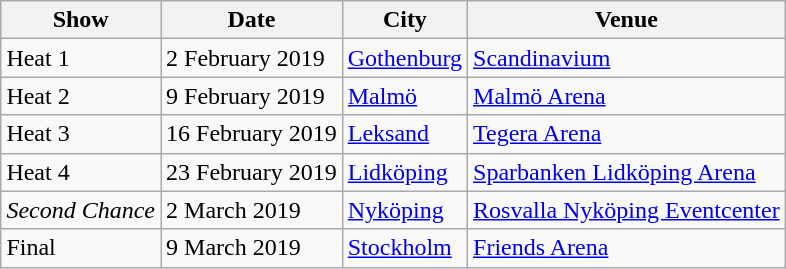<table class="wikitable"style="margin: 1em auto 1em auto">
<tr>
<th>Show</th>
<th>Date</th>
<th>City</th>
<th>Venue</th>
</tr>
<tr>
<td>Heat 1</td>
<td>2 February 2019</td>
<td><a href='#'>Gothenburg</a></td>
<td><a href='#'>Scandinavium</a></td>
</tr>
<tr>
<td>Heat 2</td>
<td>9 February 2019</td>
<td><a href='#'>Malmö</a></td>
<td><a href='#'>Malmö Arena</a></td>
</tr>
<tr>
<td>Heat 3</td>
<td>16 February 2019</td>
<td><a href='#'>Leksand</a></td>
<td><a href='#'>Tegera Arena</a></td>
</tr>
<tr>
<td>Heat 4</td>
<td>23 February 2019</td>
<td><a href='#'>Lidköping</a></td>
<td><a href='#'>Sparbanken Lidköping Arena</a></td>
</tr>
<tr>
<td><em>Second Chance</em></td>
<td>2 March 2019</td>
<td><a href='#'>Nyköping</a></td>
<td><a href='#'>Rosvalla Nyköping Eventcenter</a></td>
</tr>
<tr>
<td>Final</td>
<td>9 March 2019</td>
<td><a href='#'>Stockholm</a></td>
<td><a href='#'>Friends Arena</a></td>
</tr>
</table>
